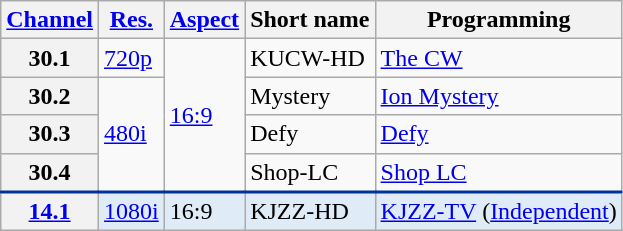<table class="wikitable">
<tr>
<th scope = "col"><a href='#'>Channel</a></th>
<th scope = "col"><a href='#'>Res.</a></th>
<th scope = "col"><a href='#'>Aspect</a></th>
<th scope = "col">Short name</th>
<th scope = "col">Programming</th>
</tr>
<tr>
<th scope = "row">30.1</th>
<td><a href='#'>720p</a></td>
<td rowspan=4><a href='#'>16:9</a></td>
<td>KUCW-HD</td>
<td><a href='#'>The CW</a></td>
</tr>
<tr>
<th scope = "row">30.2</th>
<td rowspan=3><a href='#'>480i</a></td>
<td>Mystery</td>
<td><a href='#'>Ion Mystery</a></td>
</tr>
<tr>
<th scope = "row">30.3</th>
<td>Defy</td>
<td><a href='#'>Defy</a></td>
</tr>
<tr>
<th scope = "row">30.4</th>
<td>Shop-LC</td>
<td><a href='#'>Shop LC</a></td>
</tr>
<tr style="background-color:#DFEBF6; border-top: 2px solid #003399;">
<th scope = "row"><a href='#'>14.1</a></th>
<td><a href='#'>1080i</a></td>
<td>16:9</td>
<td>KJZZ-HD</td>
<td><a href='#'>KJZZ-TV</a> (<a href='#'>Independent</a>)</td>
</tr>
</table>
